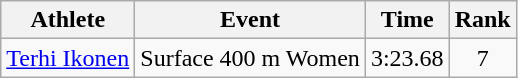<table class="wikitable">
<tr>
<th>Athlete</th>
<th>Event</th>
<th>Time</th>
<th>Rank</th>
</tr>
<tr align=center>
<td align=left><a href='#'>Terhi Ikonen</a></td>
<td align=left>Surface 400 m Women</td>
<td>3:23.68</td>
<td>7</td>
</tr>
</table>
